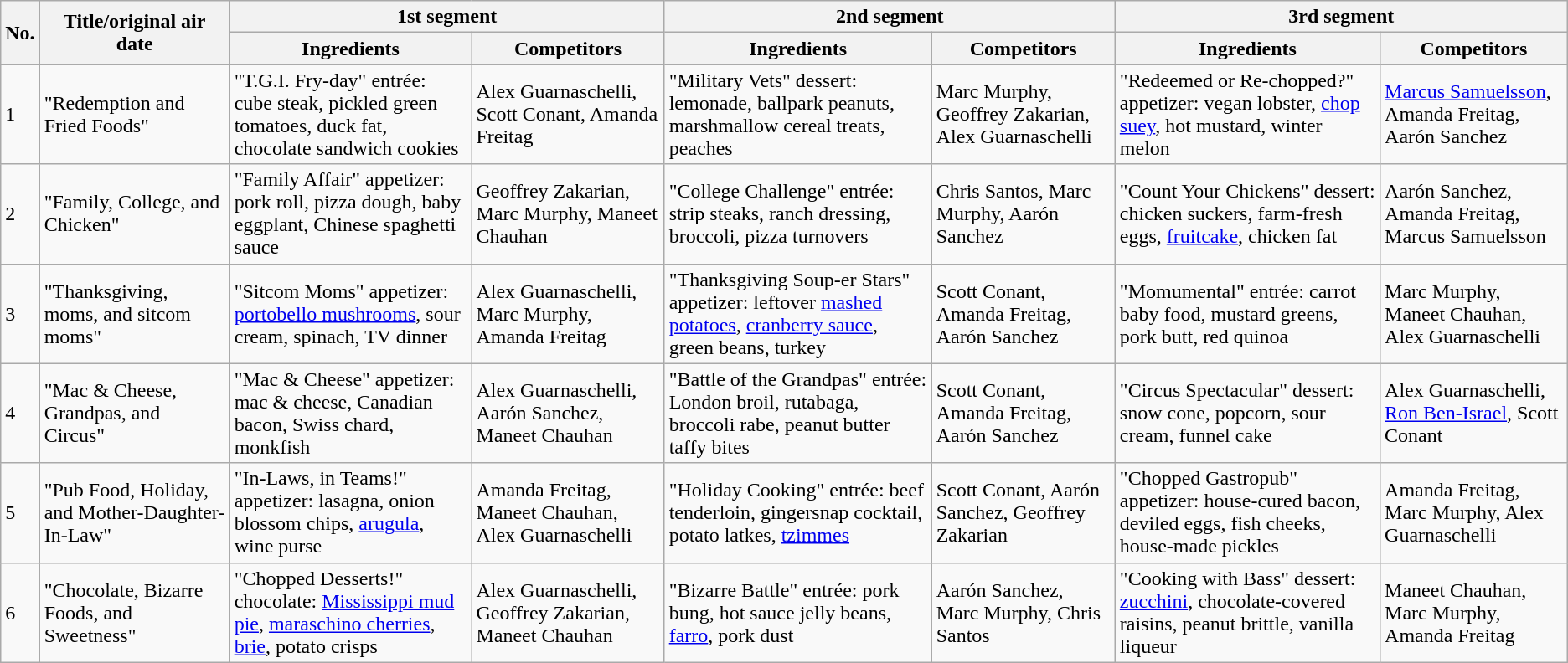<table class="wikitable">
<tr>
<th rowspan="2">No.</th>
<th rowspan="2">Title/original air date</th>
<th colspan="2">1st segment</th>
<th colspan="2">2nd segment</th>
<th colspan="2">3rd segment</th>
</tr>
<tr>
<th>Ingredients</th>
<th>Competitors</th>
<th>Ingredients</th>
<th>Competitors</th>
<th>Ingredients</th>
<th>Competitors</th>
</tr>
<tr>
<td>1</td>
<td>"Redemption and Fried Foods" </td>
<td>"T.G.I. Fry-day" entrée: cube steak, pickled green tomatoes, duck fat, chocolate sandwich cookies</td>
<td>Alex Guarnaschelli, Scott Conant, Amanda Freitag</td>
<td>"Military Vets" dessert: lemonade, ballpark peanuts, marshmallow cereal treats, peaches</td>
<td>Marc Murphy, Geoffrey Zakarian, Alex Guarnaschelli</td>
<td>"Redeemed or Re-chopped?" appetizer: vegan lobster, <a href='#'>chop suey</a>, hot mustard, winter melon</td>
<td><a href='#'>Marcus Samuelsson</a>, Amanda Freitag, Aarón Sanchez</td>
</tr>
<tr>
<td>2</td>
<td>"Family, College, and Chicken" </td>
<td>"Family Affair" appetizer: pork roll, pizza dough, baby eggplant, Chinese spaghetti sauce</td>
<td>Geoffrey Zakarian, Marc Murphy, Maneet Chauhan</td>
<td>"College Challenge" entrée: strip steaks, ranch dressing, broccoli, pizza turnovers</td>
<td>Chris Santos, Marc Murphy, Aarón Sanchez</td>
<td>"Count Your Chickens" dessert: chicken suckers, farm-fresh eggs, <a href='#'>fruitcake</a>, chicken fat</td>
<td>Aarón Sanchez, Amanda Freitag, Marcus Samuelsson</td>
</tr>
<tr>
<td>3</td>
<td>"Thanksgiving, moms, and sitcom moms" </td>
<td>"Sitcom Moms" appetizer: <a href='#'>portobello mushrooms</a>, sour cream, spinach, TV dinner</td>
<td>Alex Guarnaschelli, Marc Murphy, Amanda Freitag</td>
<td>"Thanksgiving Soup-er Stars" appetizer: leftover <a href='#'>mashed potatoes</a>, <a href='#'>cranberry sauce</a>, green beans, turkey</td>
<td>Scott Conant, Amanda Freitag, Aarón Sanchez</td>
<td>"Momumental" entrée: carrot baby food, mustard greens, pork butt, red quinoa</td>
<td>Marc Murphy, Maneet Chauhan, Alex Guarnaschelli</td>
</tr>
<tr>
<td>4</td>
<td>"Mac & Cheese, Grandpas, and Circus" </td>
<td>"Mac & Cheese" appetizer: mac & cheese, Canadian bacon, Swiss chard, monkfish</td>
<td>Alex Guarnaschelli, Aarón Sanchez, Maneet Chauhan</td>
<td>"Battle of the Grandpas" entrée: London broil, rutabaga, broccoli rabe, peanut butter taffy bites</td>
<td>Scott Conant, Amanda Freitag, Aarón Sanchez</td>
<td>"Circus Spectacular" dessert: snow cone, popcorn, sour cream, funnel cake</td>
<td>Alex Guarnaschelli, <a href='#'>Ron Ben-Israel</a>, Scott Conant</td>
</tr>
<tr>
<td>5</td>
<td>"Pub Food, Holiday, and Mother-Daughter-In-Law" </td>
<td>"In-Laws, in Teams!" appetizer: lasagna, onion blossom chips, <a href='#'>arugula</a>, wine purse</td>
<td>Amanda Freitag, Maneet Chauhan, Alex Guarnaschelli</td>
<td>"Holiday Cooking" entrée: beef tenderloin, gingersnap cocktail, potato latkes, <a href='#'>tzimmes</a></td>
<td>Scott Conant, Aarón Sanchez, Geoffrey Zakarian</td>
<td>"Chopped Gastropub" appetizer: house-cured bacon, deviled eggs, fish cheeks, house-made pickles</td>
<td>Amanda Freitag, Marc Murphy, Alex Guarnaschelli</td>
</tr>
<tr>
<td>6</td>
<td>"Chocolate, Bizarre Foods, and Sweetness" </td>
<td>"Chopped Desserts!" chocolate: <a href='#'>Mississippi mud pie</a>, <a href='#'>maraschino cherries</a>, <a href='#'>brie</a>, potato crisps</td>
<td>Alex Guarnaschelli, Geoffrey Zakarian, Maneet Chauhan</td>
<td>"Bizarre Battle" entrée: pork bung, hot sauce jelly beans, <a href='#'>farro</a>, pork dust</td>
<td>Aarón Sanchez, Marc Murphy, Chris Santos</td>
<td>"Cooking with Bass" dessert: <a href='#'>zucchini</a>, chocolate-covered raisins, peanut brittle, vanilla liqueur</td>
<td>Maneet Chauhan, Marc Murphy, Amanda Freitag</td>
</tr>
</table>
